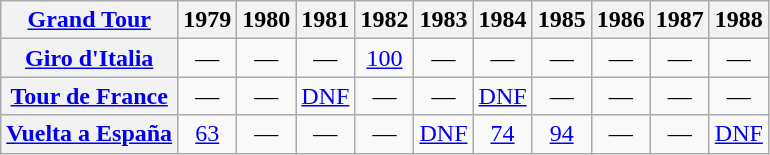<table class="wikitable plainrowheaders">
<tr>
<th scope="col"><a href='#'>Grand Tour</a></th>
<th scope="col">1979</th>
<th scope="col">1980</th>
<th scope="col">1981</th>
<th scope="col">1982</th>
<th scope="col">1983</th>
<th scope="col">1984</th>
<th scope="col">1985</th>
<th scope="col">1986</th>
<th scope="col">1987</th>
<th scope="col">1988</th>
</tr>
<tr style="text-align:center;">
<th scope="row"> <a href='#'>Giro d'Italia</a></th>
<td>—</td>
<td>—</td>
<td>—</td>
<td><a href='#'>100</a></td>
<td>—</td>
<td>—</td>
<td>—</td>
<td>—</td>
<td>—</td>
<td>—</td>
</tr>
<tr style="text-align:center;">
<th scope="row"> <a href='#'>Tour de France</a></th>
<td>—</td>
<td>—</td>
<td><a href='#'>DNF</a></td>
<td>—</td>
<td>—</td>
<td><a href='#'>DNF</a></td>
<td>—</td>
<td>—</td>
<td>—</td>
<td>—</td>
</tr>
<tr style="text-align:center;">
<th scope="row"> <a href='#'>Vuelta a España</a></th>
<td><a href='#'>63</a></td>
<td>—</td>
<td>—</td>
<td>—</td>
<td><a href='#'>DNF</a></td>
<td><a href='#'>74</a></td>
<td><a href='#'>94</a></td>
<td>—</td>
<td>—</td>
<td><a href='#'>DNF</a></td>
</tr>
</table>
